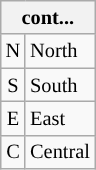<table class="wikitable" style="font-size:85%">
<tr>
<th colspan=2>cont...</th>
</tr>
<tr>
<td style="text-align: center;">N</td>
<td>North</td>
</tr>
<tr>
<td style="text-align: center;">S</td>
<td>South</td>
</tr>
<tr>
<td style="text-align: center;">E</td>
<td>East</td>
</tr>
<tr>
<td style="text-align: center;">C</td>
<td>Central</td>
</tr>
</table>
